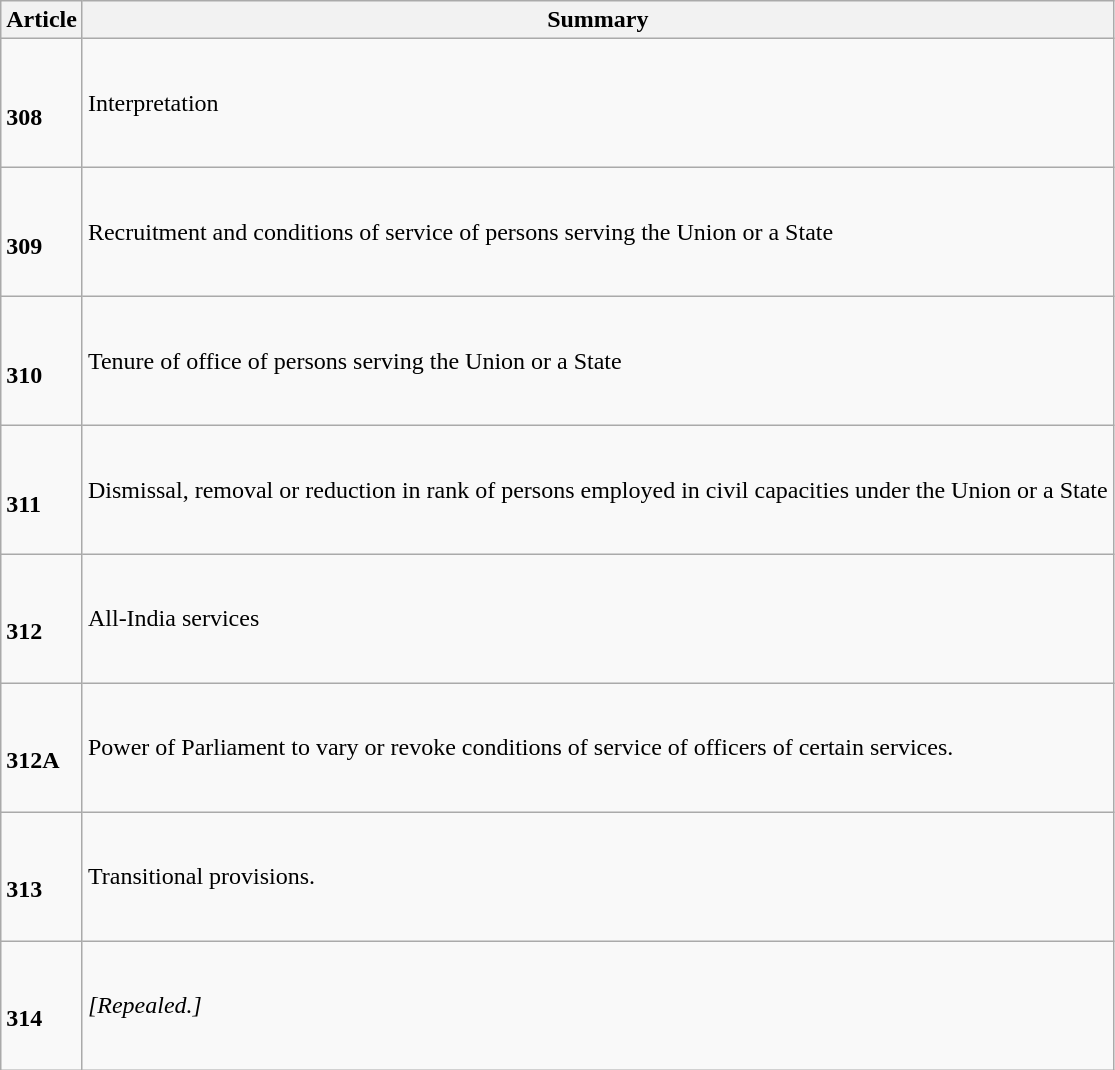<table class="wikitable">
<tr>
<th>Article</th>
<th>Summary</th>
</tr>
<tr>
<td><br><h4>308</h4></td>
<td>Interpretation</td>
</tr>
<tr>
<td><br><h4>309</h4></td>
<td>Recruitment and conditions of service of persons serving the Union or a State</td>
</tr>
<tr>
<td><br><h4>310</h4></td>
<td>Tenure of office of persons serving the Union or a State</td>
</tr>
<tr>
<td><br><h4>311</h4></td>
<td>Dismissal, removal or reduction in rank of persons employed in civil capacities under the Union or a State</td>
</tr>
<tr>
<td><br><h4>312</h4></td>
<td>All-India services</td>
</tr>
<tr>
<td><br><h4>312A</h4></td>
<td>Power of Parliament to vary or revoke conditions of service of officers of certain services.</td>
</tr>
<tr>
<td><br><h4>313</h4></td>
<td>Transitional provisions.</td>
</tr>
<tr>
<td><br><h4>314</h4></td>
<td><em>[Repealed.]</em></td>
</tr>
</table>
